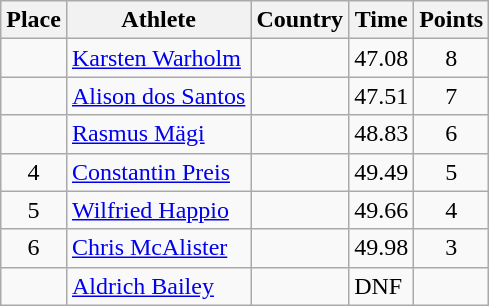<table class="wikitable">
<tr>
<th>Place</th>
<th>Athlete</th>
<th>Country</th>
<th>Time</th>
<th>Points</th>
</tr>
<tr>
<td align=center></td>
<td><a href='#'>Karsten Warholm</a></td>
<td></td>
<td>47.08</td>
<td align=center>8</td>
</tr>
<tr>
<td align=center></td>
<td><a href='#'>Alison dos Santos</a></td>
<td></td>
<td>47.51</td>
<td align=center>7</td>
</tr>
<tr>
<td align=center></td>
<td><a href='#'>Rasmus Mägi</a></td>
<td></td>
<td>48.83</td>
<td align=center>6</td>
</tr>
<tr>
<td align=center>4</td>
<td><a href='#'>Constantin Preis</a></td>
<td></td>
<td>49.49</td>
<td align=center>5</td>
</tr>
<tr>
<td align=center>5</td>
<td><a href='#'>Wilfried Happio</a></td>
<td></td>
<td>49.66</td>
<td align=center>4</td>
</tr>
<tr>
<td align=center>6</td>
<td><a href='#'>Chris McAlister</a></td>
<td></td>
<td>49.98</td>
<td align=center>3</td>
</tr>
<tr>
<td align=center></td>
<td><a href='#'>Aldrich Bailey</a></td>
<td></td>
<td>DNF</td>
<td align=center></td>
</tr>
</table>
